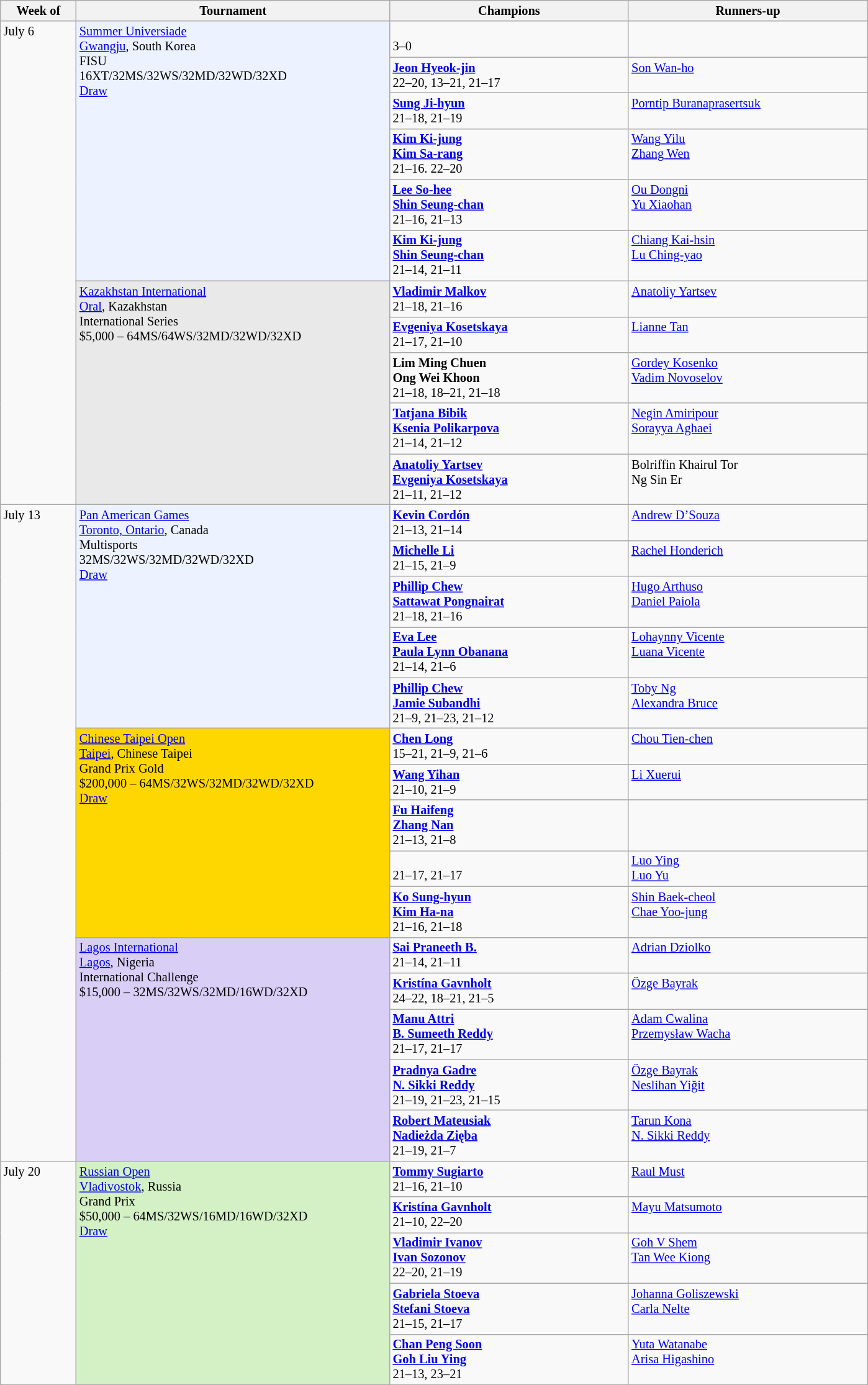<table class=wikitable style=font-size:85%>
<tr>
<th width=75>Week of</th>
<th width=330>Tournament</th>
<th width=250>Champions</th>
<th width=250>Runners-up</th>
</tr>
<tr valign=top>
<td rowspan=11>July 6</td>
<td style="background:#ECF2FF;" rowspan="6"><a href='#'>Summer Universiade</a><br><a href='#'>Gwangju</a>, South Korea<br>FISU<br>16XT/32MS/32WS/32MD/32WD/32XD<br><a href='#'>Draw</a></td>
<td><strong></strong><br>3–0</td>
<td></td>
</tr>
<tr valign=top>
<td> <strong><a href='#'>Jeon Hyeok-jin</a></strong><br>22–20, 13–21, 21–17</td>
<td> <a href='#'>Son Wan-ho</a></td>
</tr>
<tr valign=top>
<td> <strong><a href='#'>Sung Ji-hyun</a></strong><br>21–18, 21–19</td>
<td> <a href='#'>Porntip Buranaprasertsuk</a></td>
</tr>
<tr valign=top>
<td> <strong><a href='#'>Kim Ki-jung</a><br> <a href='#'>Kim Sa-rang</a></strong><br>21–16. 22–20</td>
<td> <a href='#'>Wang Yilu</a><br> <a href='#'>Zhang Wen</a></td>
</tr>
<tr valign=top>
<td> <strong><a href='#'>Lee So-hee</a><br> <a href='#'>Shin Seung-chan</a></strong><br>21–16, 21–13</td>
<td> <a href='#'>Ou Dongni</a><br> <a href='#'>Yu Xiaohan</a></td>
</tr>
<tr valign=top>
<td> <strong><a href='#'>Kim Ki-jung</a><br> <a href='#'>Shin Seung-chan</a></strong><br>21–14, 21–11</td>
<td> <a href='#'>Chiang Kai-hsin</a><br> <a href='#'>Lu Ching-yao</a></td>
</tr>
<tr valign=top>
<td style="background:#E9E9E9;" rowspan="5"><a href='#'>Kazakhstan International</a><br><a href='#'>Oral</a>, Kazakhstan<br>International Series<br>$5,000 – 64MS/64WS/32MD/32WD/32XD</td>
<td> <strong><a href='#'>Vladimir Malkov</a></strong><br>21–18, 21–16</td>
<td> <a href='#'>Anatoliy Yartsev</a></td>
</tr>
<tr valign=top>
<td> <strong><a href='#'>Evgeniya Kosetskaya</a></strong><br>21–17, 21–10</td>
<td> <a href='#'>Lianne Tan</a></td>
</tr>
<tr valign=top>
<td> <strong>Lim Ming Chuen<br> Ong Wei Khoon</strong><br>21–18, 18–21, 21–18</td>
<td> <a href='#'>Gordey Kosenko</a><br> <a href='#'>Vadim Novoselov</a></td>
</tr>
<tr valign=top>
<td> <strong><a href='#'>Tatjana Bibik</a><br> <a href='#'>Ksenia Polikarpova</a></strong><br>21–14, 21–12</td>
<td> <a href='#'>Negin Amiripour</a><br> <a href='#'>Sorayya Aghaei</a></td>
</tr>
<tr valign=top>
<td> <strong><a href='#'>Anatoliy Yartsev</a><br> <a href='#'>Evgeniya Kosetskaya</a></strong><br>21–11, 21–12</td>
<td> Bolriffin Khairul Tor<br> Ng Sin Er</td>
</tr>
<tr valign=top>
<td rowspan=16>July 13</td>
</tr>
<tr valign=top>
<td style="background:#ECF2FF;" rowspan="5"><a href='#'>Pan American Games</a><br><a href='#'>Toronto, Ontario</a>, Canada<br>Multisports<br>32MS/32WS/32MD/32WD/32XD<br><a href='#'>Draw</a></td>
<td> <strong><a href='#'>Kevin Cordón</a></strong><br>21–13, 21–14</td>
<td> <a href='#'>Andrew D’Souza</a></td>
</tr>
<tr valign=top>
<td> <strong><a href='#'>Michelle Li</a></strong><br>21–15, 21–9</td>
<td> <a href='#'>Rachel Honderich</a></td>
</tr>
<tr valign=top>
<td> <strong><a href='#'>Phillip Chew</a><br> <a href='#'>Sattawat Pongnairat</a></strong><br>21–18, 21–16</td>
<td> <a href='#'>Hugo Arthuso</a><br> <a href='#'>Daniel Paiola</a></td>
</tr>
<tr valign=top>
<td> <strong><a href='#'>Eva Lee</a><br> <a href='#'>Paula Lynn Obanana</a></strong><br>21–14, 21–6</td>
<td> <a href='#'>Lohaynny Vicente</a><br> <a href='#'>Luana Vicente</a></td>
</tr>
<tr valign=top>
<td> <strong><a href='#'>Phillip Chew</a><br> <a href='#'>Jamie Subandhi</a></strong><br>21–9, 21–23, 21–12</td>
<td> <a href='#'>Toby Ng</a><br> <a href='#'>Alexandra Bruce</a></td>
</tr>
<tr valign=top>
<td style="background:#FFD700;" rowspan="5"><a href='#'>Chinese Taipei Open</a><br><a href='#'>Taipei</a>, Chinese Taipei<br>Grand Prix Gold<br>$200,000 – 64MS/32WS/32MD/32WD/32XD<br><a href='#'>Draw</a></td>
<td> <strong><a href='#'>Chen Long</a></strong><br>15–21, 21–9, 21–6</td>
<td> <a href='#'>Chou Tien-chen</a></td>
</tr>
<tr valign=top>
<td> <strong><a href='#'>Wang Yihan</a></strong><br>21–10, 21–9</td>
<td> <a href='#'>Li Xuerui</a></td>
</tr>
<tr valign=top>
<td> <strong><a href='#'>Fu Haifeng</a><br> <a href='#'>Zhang Nan</a></strong><br>21–13, 21–8</td>
<td></td>
</tr>
<tr valign=top>
<td><br>21–17, 21–17</td>
<td> <a href='#'>Luo Ying</a><br> <a href='#'>Luo Yu</a></td>
</tr>
<tr valign=top>
<td> <strong><a href='#'>Ko Sung-hyun</a><br> <a href='#'>Kim Ha-na</a></strong><br>21–16, 21–18</td>
<td> <a href='#'>Shin Baek-cheol</a><br> <a href='#'>Chae Yoo-jung</a></td>
</tr>
<tr valign=top>
<td style="background:#d8cef6;" rowspan="5"><a href='#'>Lagos International</a><br><a href='#'>Lagos</a>, Nigeria<br>International Challenge<br>$15,000 – 32MS/32WS/32MD/16WD/32XD</td>
<td> <strong><a href='#'>Sai Praneeth B.</a></strong><br>21–14, 21–11</td>
<td> <a href='#'>Adrian Dziolko</a></td>
</tr>
<tr valign=top>
<td> <strong><a href='#'>Kristína Gavnholt</a></strong><br>24–22, 18–21, 21–5</td>
<td> <a href='#'>Özge Bayrak</a></td>
</tr>
<tr valign=top>
<td> <strong><a href='#'>Manu Attri</a><br> <a href='#'>B. Sumeeth Reddy</a></strong><br>21–17, 21–17</td>
<td> <a href='#'>Adam Cwalina</a><br> <a href='#'>Przemysław Wacha</a></td>
</tr>
<tr valign=top>
<td> <strong><a href='#'>Pradnya Gadre</a><br> <a href='#'>N. Sikki Reddy</a></strong><br>21–19, 21–23, 21–15</td>
<td> <a href='#'>Özge Bayrak</a><br> <a href='#'>Neslihan Yiğit</a></td>
</tr>
<tr valign=top>
<td> <strong><a href='#'>Robert Mateusiak</a><br> <a href='#'>Nadieżda Zięba</a></strong><br>21–19, 21–7</td>
<td> <a href='#'>Tarun Kona</a><br> <a href='#'>N. Sikki Reddy</a></td>
</tr>
<tr valign=top>
<td rowspan=5>July 20</td>
<td style="background:#D4F1C5;" rowspan="5"><a href='#'>Russian Open</a><br><a href='#'>Vladivostok</a>, Russia<br>Grand Prix<br>$50,000 – 64MS/32WS/16MD/16WD/32XD<br><a href='#'>Draw</a></td>
<td> <strong><a href='#'>Tommy Sugiarto</a></strong><br>21–16, 21–10</td>
<td> <a href='#'>Raul Must</a></td>
</tr>
<tr valign=top>
<td> <strong><a href='#'>Kristína Gavnholt</a></strong><br>21–10, 22–20</td>
<td> <a href='#'>Mayu Matsumoto</a></td>
</tr>
<tr valign=top>
<td> <strong><a href='#'>Vladimir Ivanov</a><br> <a href='#'>Ivan Sozonov</a></strong><br>22–20, 21–19</td>
<td> <a href='#'>Goh V Shem</a><br> <a href='#'>Tan Wee Kiong</a></td>
</tr>
<tr valign=top>
<td> <strong><a href='#'>Gabriela Stoeva</a><br> <a href='#'>Stefani Stoeva</a></strong><br>21–15, 21–17</td>
<td> <a href='#'>Johanna Goliszewski</a><br> <a href='#'>Carla Nelte</a></td>
</tr>
<tr valign=top>
<td> <strong><a href='#'>Chan Peng Soon</a><br> <a href='#'>Goh Liu Ying</a></strong><br>21–13, 23–21</td>
<td> <a href='#'>Yuta Watanabe</a><br> <a href='#'>Arisa Higashino</a></td>
</tr>
</table>
